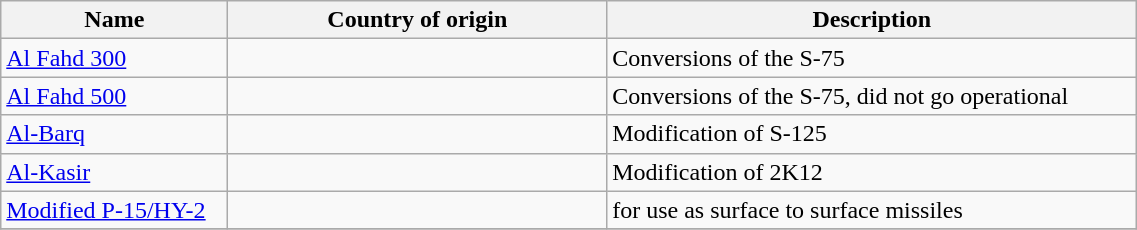<table class="wikitable" border="0" width="60%">
<tr>
<th width="15%">Name</th>
<th width="25%">Country of origin</th>
<th width="35%">Description</th>
</tr>
<tr>
<td><a href='#'>Al Fahd 300</a></td>
<td></td>
<td>Conversions of the S-75</td>
</tr>
<tr>
<td><a href='#'>Al Fahd 500</a></td>
<td></td>
<td>Conversions of the S-75, did not go operational</td>
</tr>
<tr>
<td><a href='#'>Al-Barq</a></td>
<td></td>
<td>Modification of S-125</td>
</tr>
<tr>
<td><a href='#'>Al-Kasir</a></td>
<td></td>
<td>Modification of 2K12</td>
</tr>
<tr>
<td><a href='#'>Modified Р-15/HY-2</a></td>
<td></td>
<td>for use as surface to surface missiles</td>
</tr>
<tr>
</tr>
</table>
